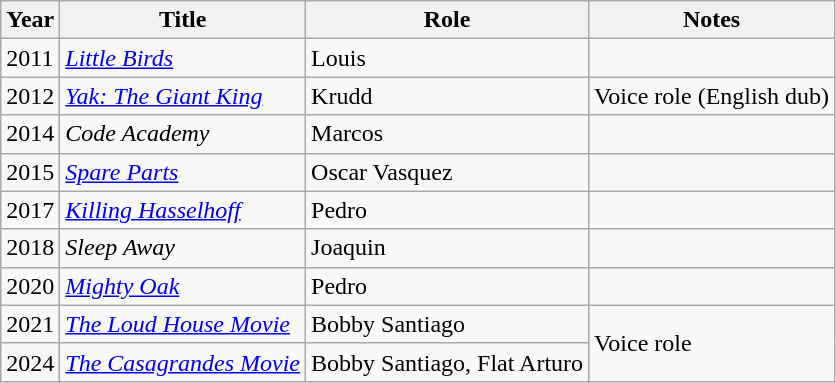<table class="wikitable">
<tr>
<th>Year</th>
<th>Title</th>
<th>Role</th>
<th>Notes</th>
</tr>
<tr>
<td>2011</td>
<td><em><a href='#'>Little Birds</a></em></td>
<td>Louis</td>
<td></td>
</tr>
<tr>
<td>2012</td>
<td><em><a href='#'>Yak: The Giant King</a></em></td>
<td>Krudd</td>
<td>Voice role (English dub)</td>
</tr>
<tr>
<td>2014</td>
<td><em>Code Academy</em></td>
<td>Marcos</td>
<td></td>
</tr>
<tr>
<td>2015</td>
<td><em><a href='#'>Spare Parts</a></em></td>
<td>Oscar Vasquez</td>
<td></td>
</tr>
<tr>
<td>2017</td>
<td><em><a href='#'>Killing Hasselhoff</a></em></td>
<td>Pedro</td>
<td></td>
</tr>
<tr>
<td>2018</td>
<td><em>Sleep Away</em></td>
<td>Joaquin</td>
<td></td>
</tr>
<tr>
<td>2020</td>
<td><em><a href='#'>Mighty Oak</a></em></td>
<td>Pedro</td>
<td></td>
</tr>
<tr>
<td>2021</td>
<td><em><a href='#'>The Loud House Movie</a></em></td>
<td>Bobby Santiago</td>
<td Rowspan="2">Voice role</td>
</tr>
<tr>
<td>2024</td>
<td><em><a href='#'>The Casagrandes Movie</a></em></td>
<td>Bobby Santiago, Flat Arturo</td>
</tr>
</table>
